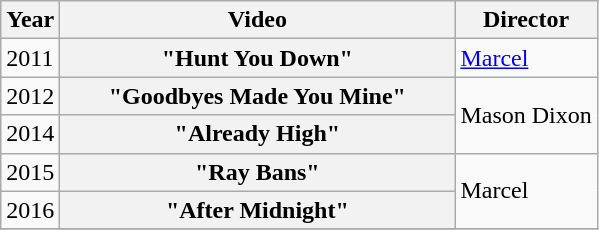<table class="wikitable plainrowheaders">
<tr>
<th>Year</th>
<th style="width:16em;">Video</th>
<th>Director</th>
</tr>
<tr>
<td>2011</td>
<th scope="row">"Hunt You Down"</th>
<td><a href='#'>Marcel</a></td>
</tr>
<tr>
<td>2012</td>
<th scope="row">"Goodbyes Made You Mine"</th>
<td rowspan="2">Mason Dixon</td>
</tr>
<tr>
<td>2014</td>
<th scope="row">"Already High"</th>
</tr>
<tr>
<td>2015</td>
<th scope="row">"Ray Bans"</th>
<td rowspan="2">Marcel</td>
</tr>
<tr>
<td>2016</td>
<th scope="row">"After Midnight"</th>
</tr>
<tr>
</tr>
</table>
